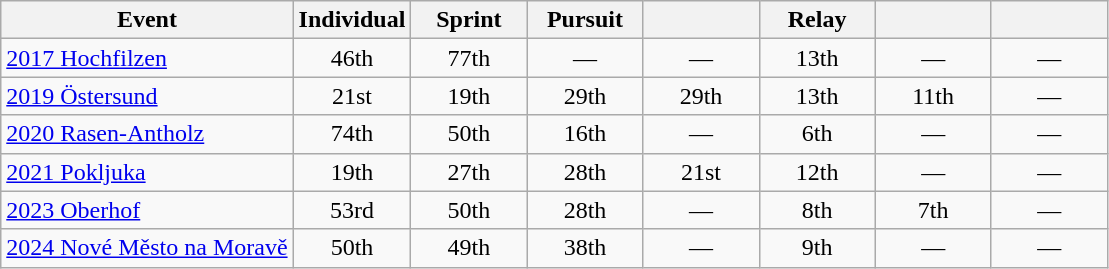<table class="wikitable" style="text-align: center;">
<tr ">
<th>Event</th>
<th style="width:70px;">Individual</th>
<th style="width:70px;">Sprint</th>
<th style="width:70px;">Pursuit</th>
<th style="width:70px;"></th>
<th style="width:70px;">Relay</th>
<th style="width:70px;"></th>
<th style="width:70px;"></th>
</tr>
<tr>
<td align=left> <a href='#'>2017 Hochfilzen</a></td>
<td>46th</td>
<td>77th</td>
<td>—</td>
<td>—</td>
<td>13th</td>
<td>—</td>
<td>—</td>
</tr>
<tr>
<td align=left> <a href='#'>2019 Östersund</a></td>
<td>21st</td>
<td>19th</td>
<td>29th</td>
<td>29th</td>
<td>13th</td>
<td>11th</td>
<td>—</td>
</tr>
<tr>
<td align=left> <a href='#'>2020 Rasen-Antholz</a></td>
<td>74th</td>
<td>50th</td>
<td>16th</td>
<td>—</td>
<td>6th</td>
<td>—</td>
<td>—</td>
</tr>
<tr>
<td align=left> <a href='#'>2021 Pokljuka</a></td>
<td>19th</td>
<td>27th</td>
<td>28th</td>
<td>21st</td>
<td>12th</td>
<td>—</td>
<td>—</td>
</tr>
<tr>
<td align=left> <a href='#'>2023 Oberhof</a></td>
<td>53rd</td>
<td>50th</td>
<td>28th</td>
<td>—</td>
<td>8th</td>
<td>7th</td>
<td>—</td>
</tr>
<tr>
<td align=left> <a href='#'>2024 Nové Město na Moravě</a></td>
<td>50th</td>
<td>49th</td>
<td>38th</td>
<td>—</td>
<td>9th</td>
<td>—</td>
<td>—</td>
</tr>
</table>
